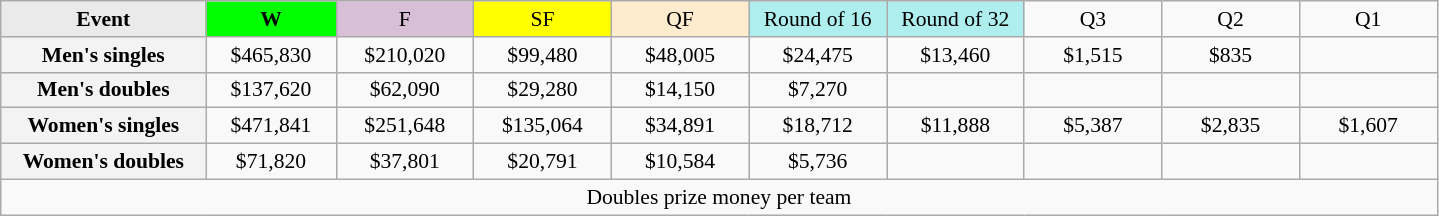<table class=wikitable style=font-size:90%;text-align:center>
<tr>
<td style="width:130px; background:#eaeaea;"><strong>Event</strong></td>
<td style="width:80px; background:lime;"><strong>W</strong></td>
<td style="width:85px; background:thistle;">F</td>
<td style="width:85px; background:#ff0;">SF</td>
<td style="width:85px; background:#ffebcd;">QF</td>
<td style="width:85px; background:#afeeee;">Round of 16</td>
<td style="width:85px; background:#afeeee;">Round of 32</td>
<td width=85>Q3</td>
<td width=85>Q2</td>
<td width=85>Q1</td>
</tr>
<tr>
<td style="background:#f3f3f3;"><strong>Men's singles</strong></td>
<td>$465,830</td>
<td>$210,020</td>
<td>$99,480</td>
<td>$48,005</td>
<td>$24,475</td>
<td>$13,460</td>
<td>$1,515</td>
<td>$835</td>
<td></td>
</tr>
<tr>
<td style="background:#f3f3f3;"><strong>Men's doubles</strong></td>
<td>$137,620</td>
<td>$62,090</td>
<td>$29,280</td>
<td>$14,150</td>
<td>$7,270</td>
<td></td>
<td></td>
<td></td>
<td></td>
</tr>
<tr>
<td style="background:#f3f3f3;"><strong>Women's singles</strong></td>
<td>$471,841</td>
<td>$251,648</td>
<td>$135,064</td>
<td>$34,891</td>
<td>$18,712</td>
<td>$11,888</td>
<td>$5,387</td>
<td>$2,835</td>
<td>$1,607</td>
</tr>
<tr>
<td style="background:#f3f3f3;"><strong>Women's doubles</strong></td>
<td>$71,820</td>
<td>$37,801</td>
<td>$20,791</td>
<td>$10,584</td>
<td>$5,736</td>
<td></td>
<td></td>
<td></td>
<td></td>
</tr>
<tr>
<td colspan=10>Doubles prize money per team</td>
</tr>
</table>
